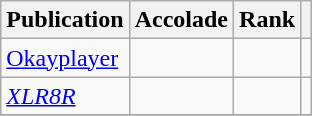<table class="wikitable sortable">
<tr>
<th>Publication</th>
<th>Accolade</th>
<th>Rank</th>
<th class="unsortable"></th>
</tr>
<tr>
<td><a href='#'>Okayplayer</a></td>
<td></td>
<td></td>
<td></td>
</tr>
<tr>
<td><em><a href='#'>XLR8R</a></em></td>
<td></td>
<td></td>
<td></td>
</tr>
<tr>
</tr>
</table>
